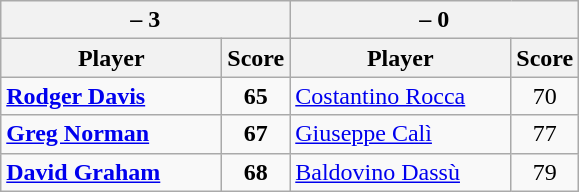<table class=wikitable>
<tr>
<th colspan=2> – 3</th>
<th colspan=2> – 0</th>
</tr>
<tr>
<th width=140>Player</th>
<th>Score</th>
<th width=140>Player</th>
<th>Score</th>
</tr>
<tr>
<td><strong><a href='#'>Rodger Davis</a></strong></td>
<td align=center><strong>65</strong></td>
<td><a href='#'>Costantino Rocca</a></td>
<td align=center>70</td>
</tr>
<tr>
<td><strong><a href='#'>Greg Norman</a></strong></td>
<td align=center><strong>67</strong></td>
<td><a href='#'>Giuseppe Calì</a></td>
<td align=center>77</td>
</tr>
<tr>
<td><strong><a href='#'>David Graham</a></strong></td>
<td align=center><strong>68</strong></td>
<td><a href='#'>Baldovino Dassù</a></td>
<td align=center>79</td>
</tr>
</table>
